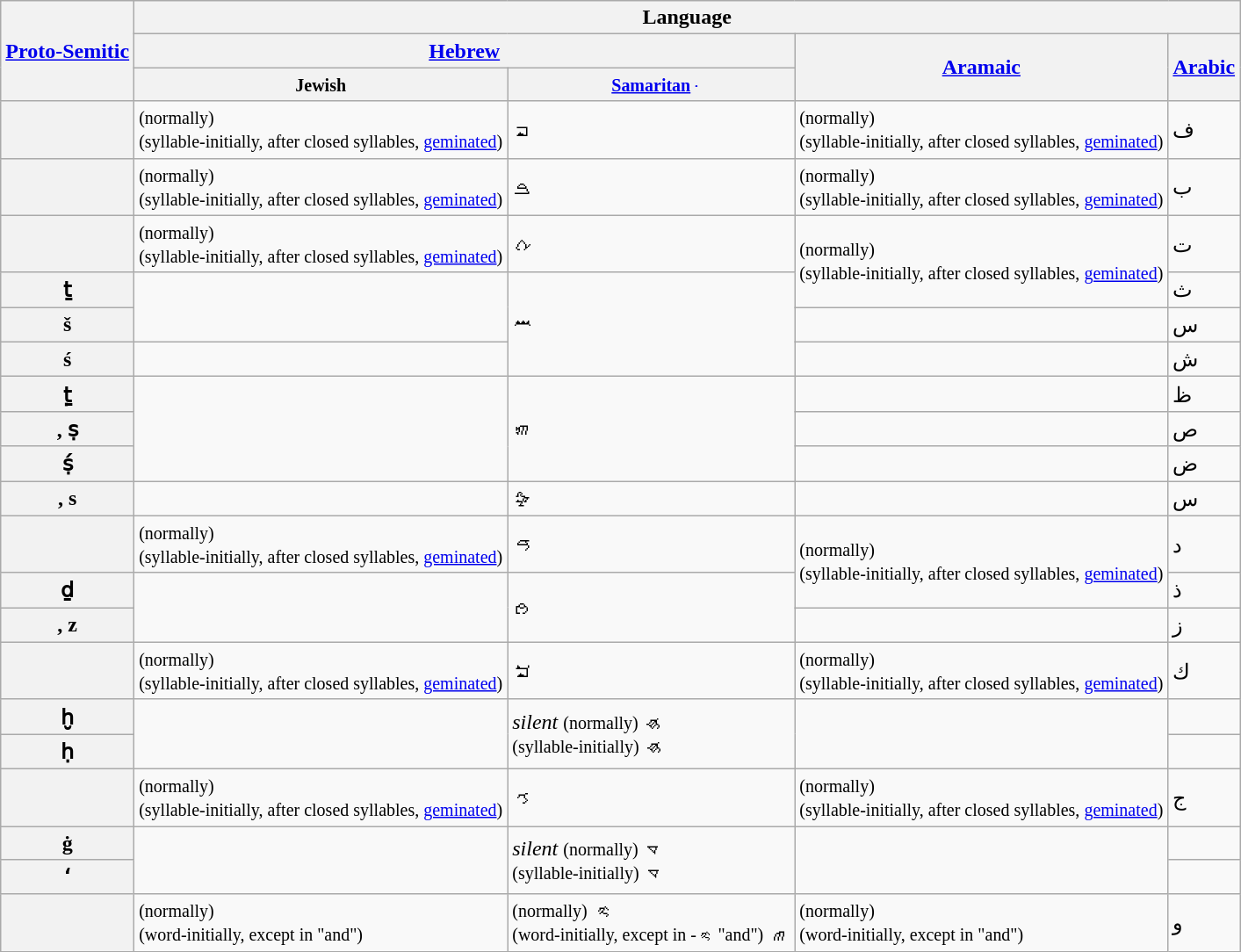<table class="wikitable mw-collapsible">
<tr>
<th rowspan="3"><a href='#'>Proto-Semitic</a></th>
<th colspan="4">Language</th>
</tr>
<tr>
<th colspan="2"><a href='#'>Hebrew</a></th>
<th rowspan="2"><a href='#'>Aramaic</a></th>
<th rowspan="2"><a href='#'>Arabic</a></th>
</tr>
<tr>
<th><small>Jewish</small></th>
<th><small><a href='#'>Samaritanּ</a></small></th>
</tr>
<tr>
<th></th>
<td> <small>(normally)</small> <br> <small>(syllable-initially, after closed syllables, <a href='#'>geminated</a>)</small> </td>
<td> ࠐ</td>
<td> <small>(normally)</small> <br> <small>(syllable-initially, after closed syllables, <a href='#'>geminated</a>)</small> </td>
<td> ف</td>
</tr>
<tr>
<th></th>
<td> <small>(normally)</small> <br> <small>(syllable-initially, after closed syllables, <a href='#'>geminated</a>)</small> </td>
<td> ࠁ</td>
<td> <small>(normally)</small> <br> <small>(syllable-initially, after closed syllables, <a href='#'>geminated</a>)</small> </td>
<td> ب</td>
</tr>
<tr>
<th></th>
<td> <small>(normally)</small> <br> <small>(syllable-initially, after closed syllables, <a href='#'>geminated</a>)</small> </td>
<td> ࠕ</td>
<td rowspan="2"> <small>(normally)</small> <br> <small>(syllable-initially, after closed syllables, <a href='#'>geminated</a>)</small> </td>
<td> ت</td>
</tr>
<tr>
<th> ṯ</th>
<td rowspan="2"> </td>
<td rowspan="3"> ࠔ</td>
<td> ث</td>
</tr>
<tr>
<th> š</th>
<td> </td>
<td> س</td>
</tr>
<tr>
<th> ś</th>
<td> </td>
<td> </td>
<td> ش</td>
</tr>
<tr>
<th> ṯ̣</th>
<td rowspan="3"> </td>
<td rowspan="3"> ࠑ</td>
<td> </td>
<td> ظ</td>
</tr>
<tr>
<th>,  ṣ</th>
<td> </td>
<td> ص</td>
</tr>
<tr>
<th> ṣ́</th>
<td> </td>
<td> ض</td>
</tr>
<tr>
<th>,  s</th>
<td> </td>
<td> ࠎ</td>
<td> </td>
<td> س</td>
</tr>
<tr>
<th></th>
<td> <small>(normally)</small> <br> <small>(syllable-initially, after closed syllables, <a href='#'>geminated</a>)</small> </td>
<td> ࠃ</td>
<td rowspan="2"> <small>(normally)</small> <br> <small>(syllable-initially, after closed syllables, <a href='#'>geminated</a>)</small> </td>
<td> د</td>
</tr>
<tr>
<th> ḏ</th>
<td rowspan="2"> </td>
<td rowspan="2"> ࠆ</td>
<td> ذ</td>
</tr>
<tr>
<th>,  z</th>
<td> </td>
<td> ز</td>
</tr>
<tr>
<th></th>
<td> <small>(normally)</small> <br> <small>(syllable-initially, after closed syllables, <a href='#'>geminated</a>)</small> </td>
<td> ࠊ</td>
<td> <small>(normally)</small> <br> <small>(syllable-initially, after closed syllables, <a href='#'>geminated</a>)</small> </td>
<td> ك</td>
</tr>
<tr>
<th> ḫ</th>
<td rowspan="2"> </td>
<td rowspan="2"><em>silent</em> <small>(normally)</small> ࠇ<br> <small>(syllable-initially)</small> ࠇ</td>
<td rowspan="2"> </td>
<td> </td>
</tr>
<tr>
<th> ḥ</th>
<td> </td>
</tr>
<tr>
<th></th>
<td> <small>(normally)</small> <br> <small>(syllable-initially, after closed syllables, <a href='#'>geminated</a>)</small> </td>
<td> ࠂ</td>
<td> <small>(normally)</small> <br> <small>(syllable-initially, after closed syllables, <a href='#'>geminated</a>)</small> </td>
<td> ج</td>
</tr>
<tr>
<th> ġ</th>
<td rowspan="2"> </td>
<td rowspan="2"><em>silent</em> <small>(normally)</small> ࠏ<br> <small>(syllable-initially)</small> ࠏ</td>
<td rowspan="2"> </td>
<td> </td>
</tr>
<tr>
<th> ʻ</th>
<td> </td>
</tr>
<tr>
<th></th>
<td> <small>(normally)</small> <br> <small>(word-initially, except in  "and")</small> </td>
<td> <small>(normally)</small> ࠅ<br> <small>(word-initially, except in -ࠅ "and")</small> ࠉ</td>
<td> <small>(normally)</small> <br> <small>(word-initially, except in  "and")</small> </td>
<td> و</td>
</tr>
</table>
